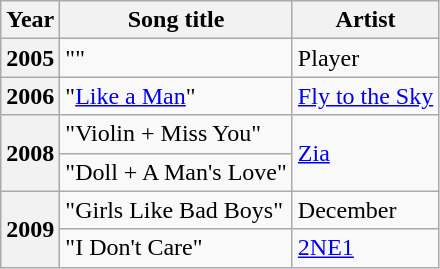<table class="wikitable plainrowheaders sortable">
<tr>
<th scope="col">Year</th>
<th scope="col">Song title</th>
<th scope="col">Artist</th>
</tr>
<tr>
<th scope="row">2005</th>
<td>""</td>
<td>Player</td>
</tr>
<tr>
<th scope="row">2006</th>
<td>"<a href='#'>Like a Man</a>"</td>
<td><a href='#'>Fly to the Sky</a></td>
</tr>
<tr>
<th scope="row" rowspan="2">2008</th>
<td>"Violin + Miss You"</td>
<td rowspan="2"><a href='#'>Zia</a></td>
</tr>
<tr>
<td>"Doll + A Man's Love"</td>
</tr>
<tr>
<th scope="row" rowspan="2">2009</th>
<td>"Girls Like Bad Boys"</td>
<td>December</td>
</tr>
<tr>
<td>"I Don't Care"</td>
<td><a href='#'>2NE1</a></td>
</tr>
</table>
